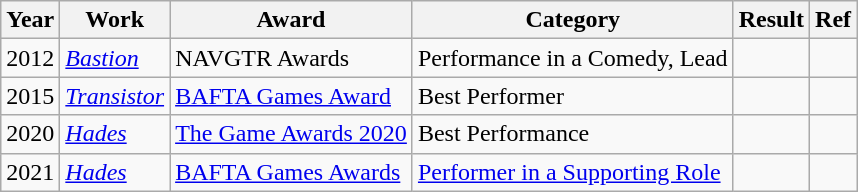<table class="wikitable">
<tr>
<th>Year</th>
<th>Work</th>
<th>Award</th>
<th>Category</th>
<th>Result</th>
<th>Ref</th>
</tr>
<tr>
<td>2012</td>
<td><em><a href='#'>Bastion</a></em></td>
<td>NAVGTR Awards</td>
<td>Performance in a Comedy, Lead</td>
<td></td>
<td></td>
</tr>
<tr>
<td>2015</td>
<td><em><a href='#'>Transistor</a></em></td>
<td><a href='#'>BAFTA Games Award</a></td>
<td>Best Performer</td>
<td></td>
<td></td>
</tr>
<tr>
<td>2020</td>
<td><em><a href='#'>Hades</a></em></td>
<td><a href='#'>The Game Awards 2020</a></td>
<td>Best Performance</td>
<td></td>
<td></td>
</tr>
<tr>
<td>2021</td>
<td><em><a href='#'>Hades</a></em></td>
<td><a href='#'>BAFTA Games Awards</a></td>
<td><a href='#'>Performer in a Supporting Role</a></td>
<td></td>
<td></td>
</tr>
</table>
